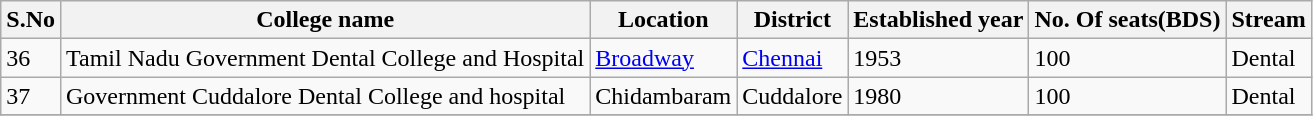<table class="wikitable sortable">
<tr>
<th>S.No</th>
<th>College name</th>
<th>Location</th>
<th>District</th>
<th>Established year</th>
<th>No. Of seats(BDS)</th>
<th>Stream</th>
</tr>
<tr>
<td>36</td>
<td>Tamil Nadu Government Dental College and  Hospital</td>
<td><a href='#'>Broadway</a></td>
<td><a href='#'>Chennai</a></td>
<td>1953</td>
<td>100</td>
<td>Dental</td>
</tr>
<tr>
<td>37</td>
<td>Government Cuddalore Dental College and hospital</td>
<td>Chidambaram</td>
<td>Cuddalore</td>
<td>1980</td>
<td>100</td>
<td>Dental</td>
</tr>
<tr>
</tr>
</table>
